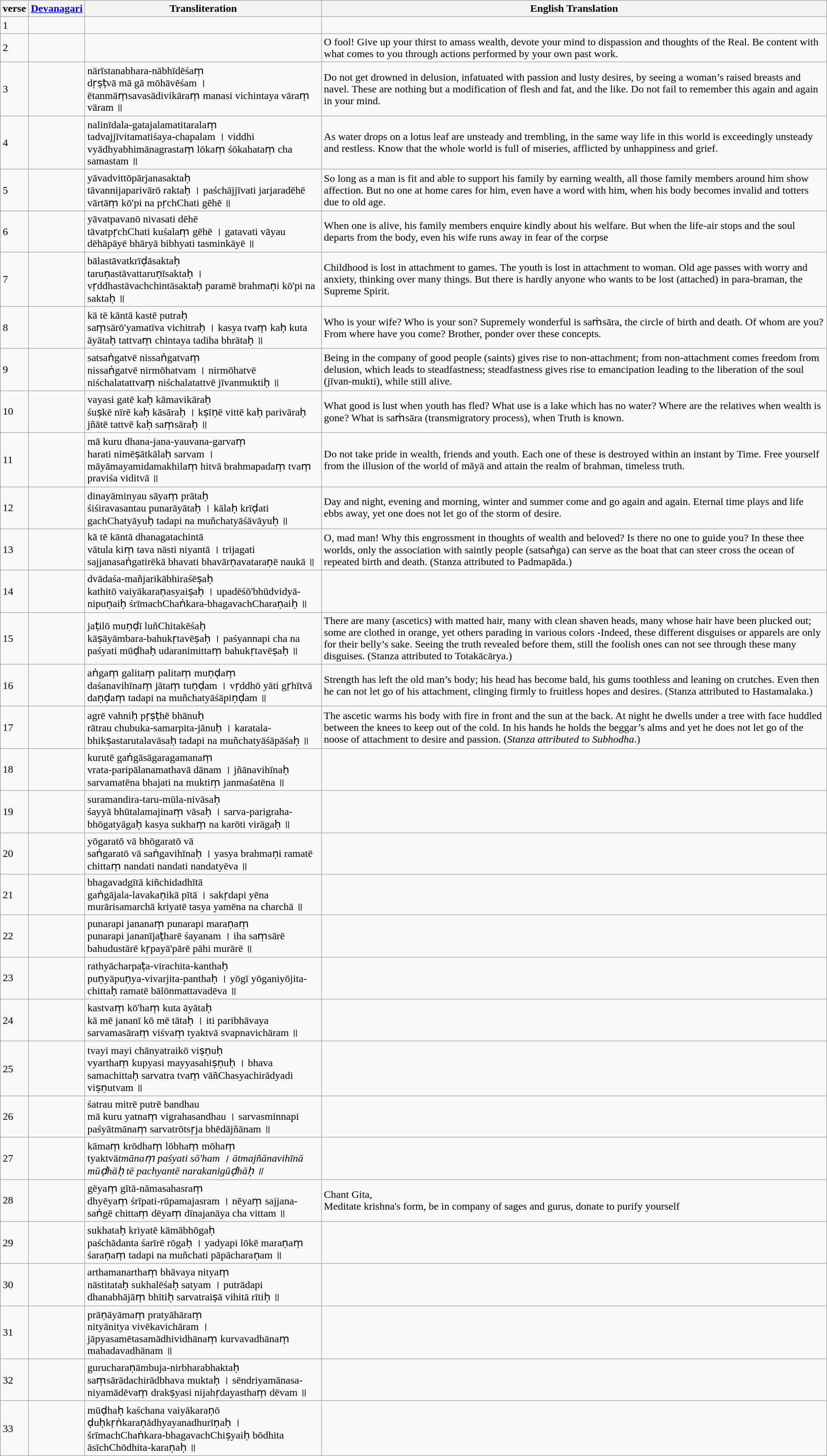<table class="wikitable" style="width: 100%;">
<tr>
<th>verse</th>
<th><a href='#'>Devanagari</a></th>
<th>Transliteration</th>
<th>English Translation</th>
</tr>
<tr>
<td>1</td>
<td></td>
<td></td>
<td></td>
</tr>
<tr>
<td>2</td>
<td></td>
<td></td>
<td>O fool! Give up your thirst to amass wealth, devote your mind to dispassion and thoughts of the Real. Be content with what comes to you through actions performed by your own past work.</td>
</tr>
<tr>
<td>3</td>
<td></td>
<td>nārīstanabhara-nābhīdēśaṃ<br>dṛṣṭvā mā gā mōhāvēśam ।
ētanmāṃsavasādivikāraṃ
manasi vichintaya vāraṃ vāram ॥</td>
<td>Do not get drowned in delusion, infatuated with passion and lusty desires, by seeing a woman’s raised breasts and navel. These are nothing but a modification of flesh and fat, and the like. Do not fail to remember this again and again in your mind.</td>
</tr>
<tr>
<td>4</td>
<td></td>
<td>nalinīdala-gatajalamatitaralaṃ<br>tadvajjīvitamatiśaya-chapalam ।
viddhi vyādhyabhimānagrastaṃ
lōkaṃ śōkahataṃ cha samastam ॥</td>
<td>As water drops on a lotus leaf are unsteady and trembling, in the same way life in this world is exceedingly unsteady and restless. Know that the whole world is full of miseries, afflicted by unhappiness and grief.</td>
</tr>
<tr>
<td>5</td>
<td></td>
<td>yāvadvittōpārjanasaktaḥ<br>tāvannijaparivārō raktaḥ ।
paśchājjīvati jarjaradēhē
vārtāṃ kō'pi na pṛchChati gēhē ॥</td>
<td>So long as a man is fit and able to support his family by earning wealth, all those family members around him show affection. But no one at home cares for him, even have a word with him, when his body becomes invalid and totters due to old age.</td>
</tr>
<tr>
<td>6</td>
<td></td>
<td>yāvatpavanō nivasati dēhē<br>tāvatpṛchChati kuśalaṃ gēhē ।
gatavati vāyau dēhāpāyē
bhāryā bibhyati tasminkāyē ॥</td>
<td>When one is alive, his family members enquire kindly about his welfare. But when the life-air stops and the soul departs from the body, even his wife runs away in fear of the corpse</td>
</tr>
<tr>
<td>7</td>
<td></td>
<td>bālastāvatkrīḍāsaktaḥ<br>taruṇastāvattaruṇīsaktaḥ ।
vṛddhastāvachchintāsaktaḥ
paramē brahmaṇi kō'pi na saktaḥ ॥</td>
<td>Childhood is lost in attachment to games. The youth is lost in attachment to woman. Old age passes with worry and anxiety, thinking over many things. But there is hardly anyone who wants to be lost (attached) in para-braman, the Supreme Spirit.</td>
</tr>
<tr>
<td>8</td>
<td></td>
<td>kā tē kāntā kastē putraḥ<br>saṃsārō'yamatīva vichitraḥ ।
kasya tvaṃ kaḥ kuta āyātaḥ
tattvaṃ chintaya tadiha bhrātaḥ ॥</td>
<td>Who is your wife? Who is your son? Supremely wonderful is saṁsāra, the circle of birth and death. Of whom are you? From where have you come? Brother, ponder over these concepts.</td>
</tr>
<tr>
<td>9</td>
<td></td>
<td>satsaṅgatvē nissaṅgatvaṃ<br>nissaṅgatvē nirmōhatvam ।
nirmōhatvē niśchalatattvaṃ
niśchalatattvē jīvanmuktiḥ ॥</td>
<td>Being in the company of good people (saints) gives rise to non-attachment; from non-attachment comes freedom from delusion, which leads to steadfastness; steadfastness gives rise to emancipation leading to the liberation of the soul (jīvan-mukti), while still alive.</td>
</tr>
<tr>
<td>10</td>
<td></td>
<td>vayasi gatē kaḥ kāmavikāraḥ<br>śuṣkē nīrē kaḥ kāsāraḥ ।
kṣīṇē vittē kaḥ parivāraḥ
jñātē tattvē kaḥ saṃsāraḥ ॥</td>
<td>What good is lust when youth has fled? What use is a lake which has no water? Where are the relatives when wealth is gone? What is saṁsāra (transmigratory process), when Truth is known.</td>
</tr>
<tr>
<td>11</td>
<td></td>
<td>mā kuru dhana-jana-yauvana-garvaṃ<br>harati nimēṣātkālaḥ sarvam ।
māyāmayamidamakhilaṃ hitvā
brahmapadaṃ tvaṃ praviśa viditvā ॥</td>
<td>Do not take pride in wealth, friends and youth. Each one of these is destroyed within an instant by Time. Free yourself from the illusion of the world of māyā and attain the realm of brahman, timeless truth.</td>
</tr>
<tr>
<td>12</td>
<td></td>
<td>dinayāminyau sāyaṃ prātaḥ<br>śiśiravasantau punarāyātaḥ ।
kālaḥ krīḍati gachChatyāyuḥ
tadapi na muñchatyāśāvāyuḥ ॥</td>
<td>Day and night, evening and morning, winter and summer come and go again and again. Eternal time plays and life ebbs away, yet one does not let go of the storm of desire.</td>
</tr>
<tr>
<td>13</td>
<td></td>
<td>kā tē kāntā dhanagatachintā<br>vātula kiṃ tava nāsti niyantā ।
trijagati sajjanasaṅgatirēkā
bhavati bhavārṇavataraṇē naukā ॥</td>
<td>O, mad man! Why this engrossment in thoughts of wealth and beloved? Is there no one to guide you? In these thee worlds, only the association with saintly people (satsaṅga) can serve as the boat that can steer cross the ocean of repeated birth and death. (Stanza attributed to Padmapāda.)</td>
</tr>
<tr>
<td>14</td>
<td></td>
<td>dvādaśa-mañjarikābhiraśēṣaḥ<br>kathitō vaiyākaraṇasyaiṣaḥ ।
upadēśō'bhūdvidyā-nipuṇaiḥ
śrīmachChaṅkara-bhagavachCharaṇaiḥ ॥</td>
<td></td>
</tr>
<tr>
<td>15</td>
<td></td>
<td>jaṭilō muṇḍī luñChitakēśaḥ<br>kāṣāyāmbara-bahukṛtavēṣaḥ ।
paśyannapi cha na paśyati mūḍhaḥ
udaranimittaṃ bahukṛtavēṣaḥ ॥</td>
<td>There are many (ascetics) with matted hair, many with clean shaven heads, many whose hair have been plucked out; some are clothed in orange, yet others parading in various colors -Indeed, these different disguises or apparels are only for their belly’s sake. Seeing the truth revealed before them, still the foolish ones can not see through these many disguises. (Stanza attributed to Totakācārya.)</td>
</tr>
<tr>
<td>16</td>
<td></td>
<td>aṅgaṃ galitaṃ palitaṃ muṇḍaṃ<br>daśanavihīnaṃ jātaṃ tuṇḍam ।
vṛddhō yāti gṛhītvā daṇḍaṃ
tadapi na muñchatyāśāpiṇḍam ॥</td>
<td>Strength has left the old man’s body; his head has become bald, his gums toothless and leaning on crutches. Even then he can not let go of his attachment, clinging firmly to fruitless hopes and desires. (Stanza attributed to Hastamalaka.)</td>
</tr>
<tr>
<td>17</td>
<td></td>
<td>agrē vahniḥ pṛṣṭhē bhānuḥ<br>rātrau chubuka-samarpita-jānuḥ ।
karatala-bhikṣastarutalavāsaḥ
tadapi na muñchatyāśāpāśaḥ ॥</td>
<td>The ascetic warms his body with fire in front and the sun at the back. At night he dwells under a tree with face huddled between the knees to keep out of the cold. In his hands he holds the beggar’s alms and yet he does not let go of the noose of attachment to desire and passion. (<em>Stanza attributed to Subhodha</em>.)</td>
</tr>
<tr>
<td>18</td>
<td></td>
<td>kurutē gaṅgāsāgaragamanaṃ<br>vrata-paripālanamathavā dānam ।
jñānavihīnaḥ sarvamatēna
bhajati na muktiṃ janmaśatēna ॥</td>
<td></td>
</tr>
<tr>
<td>19</td>
<td></td>
<td>suramandira-taru-mūla-nivāsaḥ<br>śayyā bhūtalamajinaṃ vāsaḥ ।
sarva-parigraha-bhōgatyāgaḥ
kasya sukhaṃ na karōti virāgaḥ ॥</td>
<td></td>
</tr>
<tr>
<td>20</td>
<td></td>
<td>yōgaratō vā bhōgaratō vā<br>saṅgaratō vā saṅgavihīnaḥ ।
yasya brahmaṇi ramatē chittaṃ
nandati nandati nandatyēva ॥</td>
<td></td>
</tr>
<tr>
<td>21</td>
<td></td>
<td>bhagavadgītā kiñchidadhītā<br>gaṅgājala-lavakaṇikā pītā ।
sakṛdapi yēna murārisamarchā
kriyatē tasya yamēna na charchā ॥</td>
<td></td>
</tr>
<tr>
<td>22</td>
<td></td>
<td>punarapi jananaṃ punarapi maraṇaṃ<br>punarapi jananījaṭharē śayanam ।
iha saṃsārē bahudustārē
kṛpayā'pārē pāhi murārē ॥</td>
<td></td>
</tr>
<tr>
<td>23</td>
<td></td>
<td>rathyācharpaṭa-virachita-kanthaḥ<br>puṇyāpuṇya-vivarjita-panthaḥ ।
yōgī yōganiyōjita-chittaḥ
ramatē bālōnmattavadēva ॥</td>
<td></td>
</tr>
<tr>
<td>24</td>
<td></td>
<td>kastvaṃ kō'haṃ kuta āyātaḥ<br>kā mē jananī kō mē tātaḥ ।
iti paribhāvaya sarvamasāraṃ
viśvaṃ tyaktvā svapnavichāram ॥</td>
<td></td>
</tr>
<tr>
<td>25</td>
<td></td>
<td>tvayi mayi chānyatraikō viṣṇuḥ<br>vyarthaṃ kupyasi mayyasahiṣṇuḥ ।
bhava samachittaḥ sarvatra tvaṃ
vāñChasyachirādyadi viṣṇutvam ॥</td>
<td></td>
</tr>
<tr>
<td>26</td>
<td></td>
<td>śatrau mitrē putrē bandhau<br>mā kuru yatnaṃ vigrahasandhau ।
sarvasminnapi paśyātmānaṃ
sarvatrōtsṛja bhēdājñānam ॥</td>
<td></td>
</tr>
<tr>
<td>27</td>
<td></td>
<td>kāmaṃ krōdhaṃ lōbhaṃ mōhaṃ<br>tyaktvā<em>tmānaṃ paśyati sō'ham ।
ātmajñānavihīnā mūḍhāḥ
tē pachyantē narakanigūḍhāḥ ॥</td>
<td></td>
</tr>
<tr>
<td>28</td>
<td></td>
<td>gēyaṃ gītā-nāmasahasraṃ<br>dhyēyaṃ śrīpati-rūpamajasram ।
nēyaṃ sajjana-saṅgē chittaṃ
dēyaṃ dīnajanāya cha vittam ॥</td>
<td>Chant Gita,<br>Meditate krishna's form, be in company of sages and gurus, donate to purify yourself</td>
</tr>
<tr>
<td>29</td>
<td></td>
<td>sukhataḥ kriyatē kāmābhōgaḥ<br>paśchādanta śarīrē rōgaḥ ।
yadyapi lōkē maraṇaṃ śaraṇaṃ
tadapi na muñchati pāpācharaṇam ॥</td>
<td></td>
</tr>
<tr>
<td>30</td>
<td></td>
<td>arthamanarthaṃ bhāvaya nityaṃ<br>nāstitataḥ sukhalēśaḥ satyam ।
putrādapi dhanabhājāṃ bhītiḥ
sarvatraiṣā vihitā rītiḥ ॥</td>
<td></td>
</tr>
<tr>
<td>31</td>
<td></td>
<td>prāṇāyāmaṃ pratyāhāraṃ<br>nityānitya vivēkavichāram ।
jāpyasamētasamādhividhānaṃ
kurvavadhānaṃ mahadavadhānam ॥</td>
<td></td>
</tr>
<tr>
<td>32</td>
<td></td>
<td>gurucharaṇāmbuja-nirbharabhaktaḥ<br>saṃsārādachirādbhava muktaḥ ।
sēndriyamānasa-niyamādēvaṃ
drakṣyasi nijahṛdayasthaṃ dēvam ॥</td>
<td></td>
</tr>
<tr>
<td>33</td>
<td></td>
<td>mūḍhaḥ kaśchana vaiyākaraṇō<br>ḍuḥkṛṅkaraṇādhyayanadhurīṇaḥ ।
śrīmachChaṅkara-bhagavachChiṣyaiḥ
bōdhita āsīchChōdhita-karaṇaḥ ॥</td>
<td></td>
</tr>
</table>
